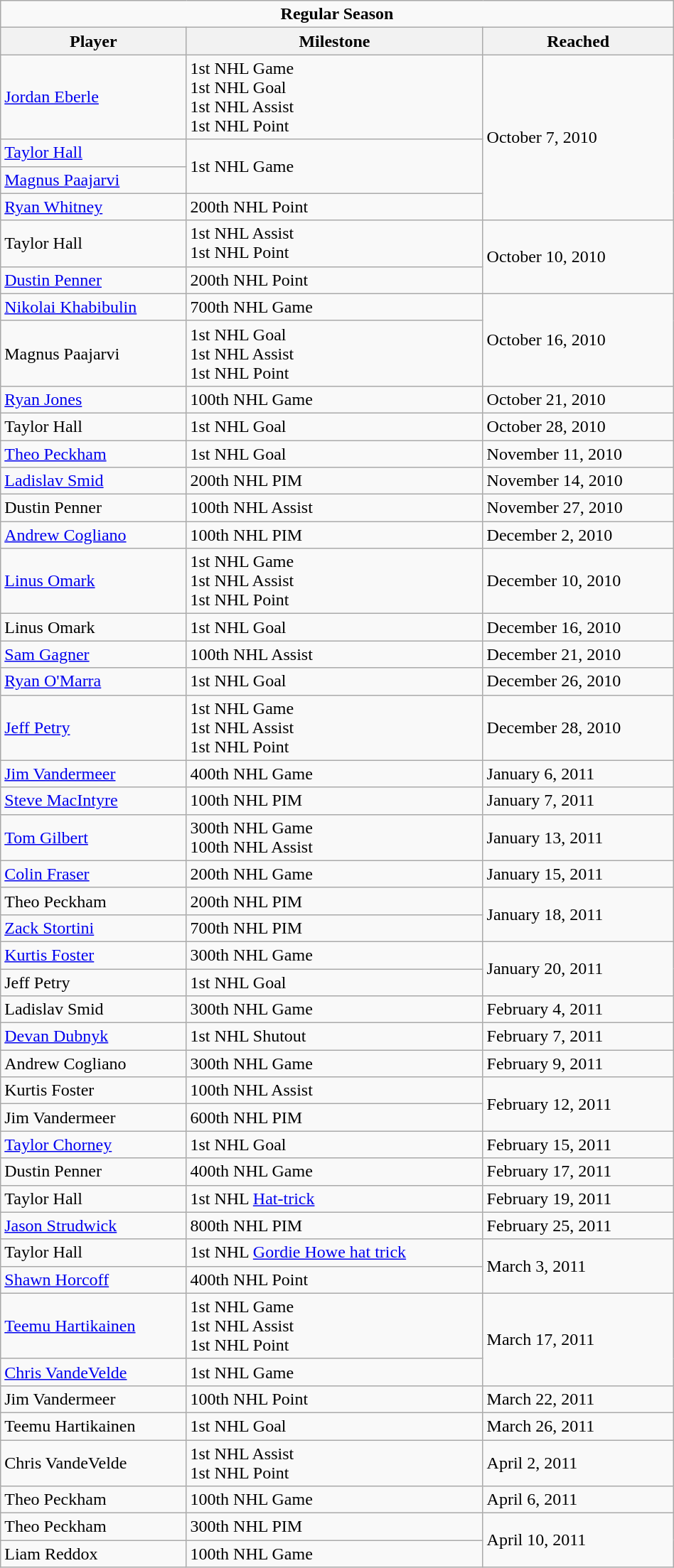<table class="wikitable" width="50%">
<tr>
<td colspan="10" align="center"><strong>Regular Season</strong></td>
</tr>
<tr>
<th>Player</th>
<th>Milestone</th>
<th>Reached</th>
</tr>
<tr>
<td><a href='#'>Jordan Eberle</a></td>
<td>1st NHL Game<br>1st NHL Goal<br>1st NHL Assist<br>1st NHL Point</td>
<td rowspan="4">October 7, 2010</td>
</tr>
<tr>
<td><a href='#'>Taylor Hall</a></td>
<td rowspan="2">1st NHL Game</td>
</tr>
<tr>
<td><a href='#'>Magnus Paajarvi</a></td>
</tr>
<tr>
<td><a href='#'>Ryan Whitney</a></td>
<td>200th NHL Point</td>
</tr>
<tr>
<td>Taylor Hall</td>
<td>1st NHL Assist<br>1st NHL Point</td>
<td rowspan="2">October 10, 2010</td>
</tr>
<tr>
<td><a href='#'>Dustin Penner</a></td>
<td>200th NHL Point</td>
</tr>
<tr>
<td><a href='#'>Nikolai Khabibulin</a></td>
<td>700th NHL Game</td>
<td rowspan="2">October 16, 2010</td>
</tr>
<tr>
<td>Magnus Paajarvi</td>
<td>1st NHL Goal<br>1st NHL Assist<br>1st NHL Point</td>
</tr>
<tr>
<td><a href='#'>Ryan Jones</a></td>
<td>100th NHL Game</td>
<td>October 21, 2010</td>
</tr>
<tr>
<td>Taylor Hall</td>
<td>1st NHL Goal</td>
<td>October 28, 2010</td>
</tr>
<tr>
<td><a href='#'>Theo Peckham</a></td>
<td>1st NHL Goal</td>
<td>November 11, 2010</td>
</tr>
<tr>
<td><a href='#'>Ladislav Smid</a></td>
<td>200th NHL PIM</td>
<td>November 14, 2010</td>
</tr>
<tr>
<td>Dustin Penner</td>
<td>100th NHL Assist</td>
<td>November 27, 2010</td>
</tr>
<tr>
<td><a href='#'>Andrew Cogliano</a></td>
<td>100th NHL PIM</td>
<td>December 2, 2010</td>
</tr>
<tr>
<td><a href='#'>Linus Omark</a></td>
<td>1st NHL Game<br>1st NHL Assist<br>1st NHL Point</td>
<td>December 10, 2010</td>
</tr>
<tr>
<td>Linus Omark</td>
<td>1st NHL Goal</td>
<td>December 16, 2010</td>
</tr>
<tr>
<td><a href='#'>Sam Gagner</a></td>
<td>100th NHL Assist</td>
<td>December 21, 2010</td>
</tr>
<tr>
<td><a href='#'>Ryan O'Marra</a></td>
<td>1st NHL Goal</td>
<td>December 26, 2010</td>
</tr>
<tr>
<td><a href='#'>Jeff Petry</a></td>
<td>1st NHL Game<br>1st NHL Assist<br>1st NHL Point</td>
<td>December 28, 2010</td>
</tr>
<tr>
<td><a href='#'>Jim Vandermeer</a></td>
<td>400th NHL Game</td>
<td>January 6, 2011</td>
</tr>
<tr>
<td><a href='#'>Steve MacIntyre</a></td>
<td>100th NHL PIM</td>
<td>January 7, 2011</td>
</tr>
<tr>
<td><a href='#'>Tom Gilbert</a></td>
<td>300th NHL Game<br>100th NHL Assist</td>
<td>January 13, 2011</td>
</tr>
<tr>
<td><a href='#'>Colin Fraser</a></td>
<td>200th NHL Game</td>
<td>January 15, 2011</td>
</tr>
<tr>
<td>Theo Peckham</td>
<td>200th NHL PIM</td>
<td rowspan="2">January 18, 2011</td>
</tr>
<tr>
<td><a href='#'>Zack Stortini</a></td>
<td>700th NHL PIM</td>
</tr>
<tr>
<td><a href='#'>Kurtis Foster</a></td>
<td>300th NHL Game</td>
<td rowspan="2">January 20, 2011</td>
</tr>
<tr>
<td>Jeff Petry</td>
<td>1st NHL Goal</td>
</tr>
<tr>
<td>Ladislav Smid</td>
<td>300th NHL Game</td>
<td>February 4, 2011</td>
</tr>
<tr>
<td><a href='#'>Devan Dubnyk</a></td>
<td>1st NHL Shutout</td>
<td>February 7, 2011</td>
</tr>
<tr>
<td>Andrew Cogliano</td>
<td>300th NHL Game</td>
<td>February 9, 2011</td>
</tr>
<tr>
<td>Kurtis Foster</td>
<td>100th NHL Assist</td>
<td rowspan="2">February 12, 2011</td>
</tr>
<tr>
<td>Jim Vandermeer</td>
<td>600th NHL PIM</td>
</tr>
<tr>
<td><a href='#'>Taylor Chorney</a></td>
<td>1st NHL Goal</td>
<td>February 15, 2011</td>
</tr>
<tr>
<td>Dustin Penner</td>
<td>400th NHL Game</td>
<td>February 17, 2011</td>
</tr>
<tr>
<td>Taylor Hall</td>
<td>1st NHL <a href='#'>Hat-trick</a></td>
<td>February 19, 2011</td>
</tr>
<tr>
<td><a href='#'>Jason Strudwick</a></td>
<td>800th NHL PIM</td>
<td>February 25, 2011</td>
</tr>
<tr>
<td>Taylor Hall</td>
<td>1st NHL <a href='#'>Gordie Howe hat trick</a></td>
<td rowspan="2">March 3, 2011</td>
</tr>
<tr>
<td><a href='#'>Shawn Horcoff</a></td>
<td>400th NHL Point</td>
</tr>
<tr>
<td><a href='#'>Teemu Hartikainen</a></td>
<td>1st NHL Game<br>1st NHL Assist<br>1st NHL Point</td>
<td rowspan="2">March 17, 2011</td>
</tr>
<tr>
<td><a href='#'>Chris VandeVelde</a></td>
<td>1st NHL Game</td>
</tr>
<tr>
<td>Jim Vandermeer</td>
<td>100th NHL Point</td>
<td>March 22, 2011</td>
</tr>
<tr>
<td>Teemu Hartikainen</td>
<td>1st NHL Goal</td>
<td>March 26, 2011</td>
</tr>
<tr>
<td>Chris VandeVelde</td>
<td>1st NHL Assist<br>1st NHL Point</td>
<td>April 2, 2011</td>
</tr>
<tr>
<td>Theo Peckham</td>
<td>100th NHL Game</td>
<td>April 6, 2011</td>
</tr>
<tr>
<td>Theo Peckham</td>
<td>300th NHL PIM</td>
<td rowspan="2">April 10, 2011</td>
</tr>
<tr>
<td>Liam Reddox</td>
<td>100th NHL Game</td>
</tr>
</table>
